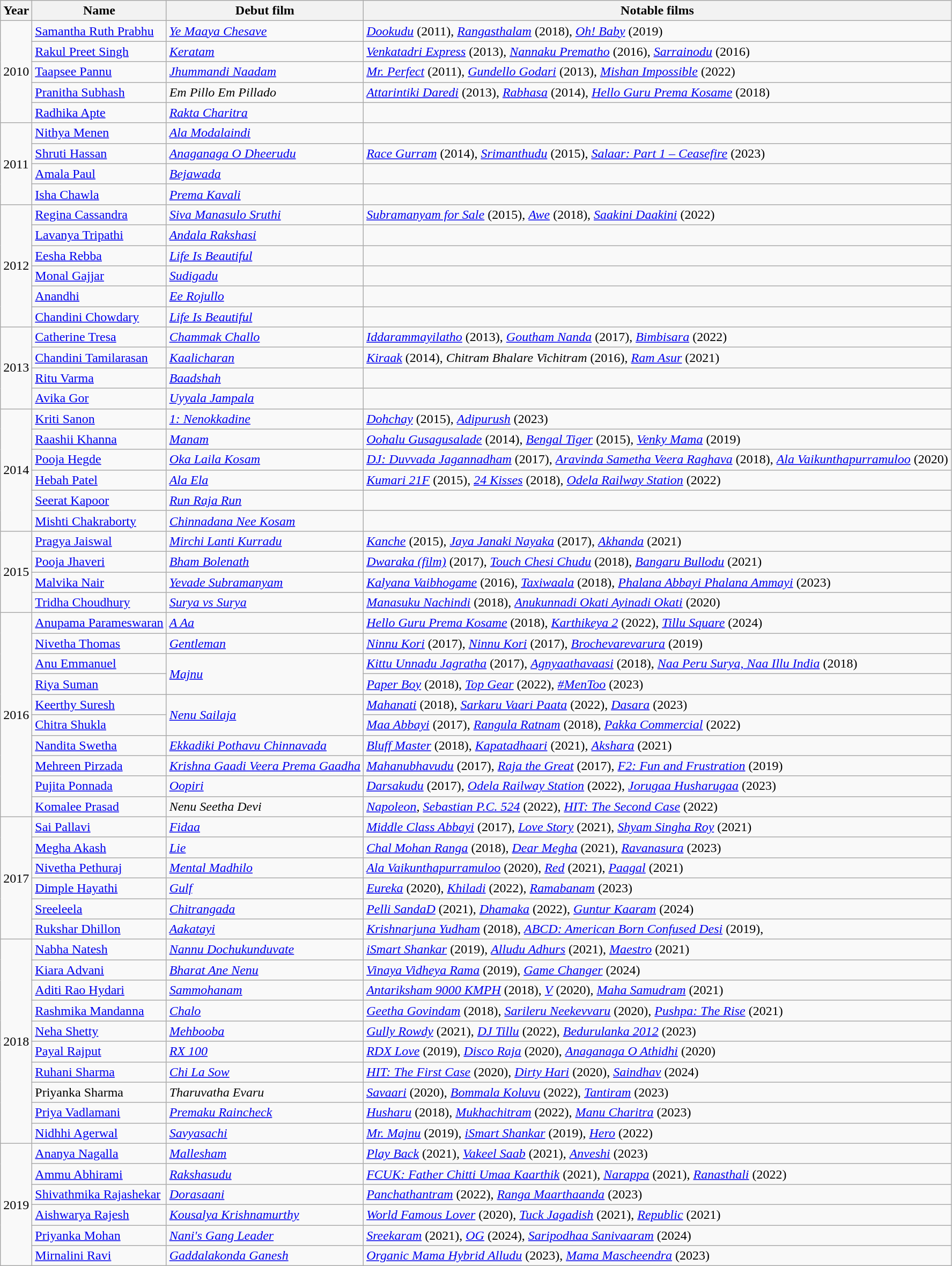<table class="wikitable sortable">
<tr>
<th>Year</th>
<th>Name</th>
<th>Debut film</th>
<th>Notable films</th>
</tr>
<tr>
<td rowspan="5">2010</td>
<td><a href='#'>Samantha Ruth Prabhu</a></td>
<td><em><a href='#'>Ye Maaya Chesave</a></em></td>
<td><em><a href='#'>Dookudu</a></em> (2011), <em><a href='#'>Rangasthalam</a></em> (2018), <em><a href='#'>Oh! Baby</a></em> (2019)</td>
</tr>
<tr>
<td><a href='#'>Rakul Preet Singh</a></td>
<td><em><a href='#'>Keratam</a></em></td>
<td><em><a href='#'>Venkatadri Express</a></em> (2013), <em><a href='#'>Nannaku Prematho</a></em> (2016), <em><a href='#'>Sarrainodu</a></em> (2016)</td>
</tr>
<tr>
<td><a href='#'>Taapsee Pannu</a></td>
<td><em><a href='#'>Jhummandi Naadam</a></em></td>
<td><em><a href='#'>Mr. Perfect</a></em> (2011), <em><a href='#'>Gundello Godari</a></em> (2013), <em><a href='#'>Mishan Impossible</a></em> (2022)</td>
</tr>
<tr>
<td><a href='#'>Pranitha Subhash</a></td>
<td><em>Em Pillo Em Pillado</em></td>
<td><em><a href='#'>Attarintiki Daredi</a></em> (2013), <em><a href='#'>Rabhasa</a></em> (2014), <em><a href='#'>Hello Guru Prema Kosame</a></em> (2018)</td>
</tr>
<tr>
<td><a href='#'>Radhika Apte</a></td>
<td><em><a href='#'>Rakta Charitra</a></em></td>
<td></td>
</tr>
<tr>
<td rowspan=4>2011</td>
<td><a href='#'>Nithya Menen</a></td>
<td><em><a href='#'>Ala Modalaindi</a></em></td>
<td></td>
</tr>
<tr>
<td><a href='#'>Shruti Hassan</a></td>
<td><em><a href='#'>Anaganaga O Dheerudu</a></em></td>
<td><em><a href='#'>Race Gurram</a></em> (2014), <em><a href='#'>Srimanthudu</a></em> (2015), <em><a href='#'>Salaar: Part 1 – Ceasefire</a></em> (2023)</td>
</tr>
<tr>
<td><a href='#'>Amala Paul</a></td>
<td><em><a href='#'>Bejawada</a></em></td>
<td></td>
</tr>
<tr>
<td><a href='#'>Isha Chawla</a></td>
<td><em><a href='#'>Prema Kavali</a></em></td>
<td></td>
</tr>
<tr>
<td rowspan=6>2012</td>
<td><a href='#'>Regina Cassandra</a></td>
<td><em><a href='#'>Siva Manasulo Sruthi</a></em></td>
<td><em><a href='#'>Subramanyam for Sale</a></em> (2015), <em><a href='#'>Awe</a></em> (2018), <em><a href='#'>Saakini Daakini</a></em> (2022)</td>
</tr>
<tr>
<td><a href='#'>Lavanya Tripathi</a></td>
<td><em><a href='#'>Andala Rakshasi</a></em></td>
<td></td>
</tr>
<tr>
<td><a href='#'>Eesha Rebba</a></td>
<td><em><a href='#'>Life Is Beautiful</a></em></td>
<td></td>
</tr>
<tr>
<td><a href='#'>Monal Gajjar</a></td>
<td><em><a href='#'>Sudigadu</a></em></td>
<td></td>
</tr>
<tr>
<td><a href='#'>Anandhi</a></td>
<td><em><a href='#'>Ee Rojullo</a></em></td>
<td></td>
</tr>
<tr>
<td><a href='#'>Chandini Chowdary</a></td>
<td><em><a href='#'>Life Is Beautiful</a></em></td>
<td></td>
</tr>
<tr>
<td rowspan=4>2013</td>
<td><a href='#'>Catherine Tresa</a></td>
<td><em><a href='#'>Chammak Challo</a></em></td>
<td><em><a href='#'>Iddarammayilatho</a></em> (2013), <em><a href='#'>Goutham Nanda</a></em> (2017), <em><a href='#'>Bimbisara</a></em> (2022)</td>
</tr>
<tr>
<td><a href='#'>Chandini Tamilarasan</a></td>
<td><em><a href='#'>Kaalicharan</a></em></td>
<td><em><a href='#'>Kiraak</a></em> (2014), <em>Chitram Bhalare Vichitram</em> (2016), <em><a href='#'>Ram Asur</a></em> (2021)</td>
</tr>
<tr>
<td><a href='#'>Ritu Varma</a></td>
<td><em><a href='#'>Baadshah</a></em></td>
<td></td>
</tr>
<tr>
<td><a href='#'>Avika Gor</a></td>
<td><em><a href='#'>Uyyala Jampala</a></em></td>
<td></td>
</tr>
<tr>
<td rowspan=6>2014</td>
<td><a href='#'>Kriti Sanon</a></td>
<td><em><a href='#'>1: Nenokkadine</a></em></td>
<td><em><a href='#'>Dohchay</a></em> (2015), <em><a href='#'>Adipurush</a></em> (2023)</td>
</tr>
<tr>
<td><a href='#'>Raashii Khanna</a></td>
<td><em><a href='#'>Manam</a></em></td>
<td><em><a href='#'>Oohalu Gusagusalade</a></em> (2014), <em><a href='#'>Bengal Tiger</a></em> (2015), <em><a href='#'>Venky Mama</a></em> (2019)</td>
</tr>
<tr>
<td><a href='#'>Pooja Hegde</a></td>
<td><em><a href='#'>Oka Laila Kosam</a></em></td>
<td><em><a href='#'>DJ: Duvvada Jagannadham</a></em> (2017), <em><a href='#'>Aravinda Sametha Veera Raghava</a></em> (2018), <em><a href='#'>Ala Vaikunthapurramuloo</a></em> (2020)</td>
</tr>
<tr>
<td><a href='#'>Hebah Patel</a></td>
<td><em><a href='#'>Ala Ela</a></em></td>
<td><em><a href='#'>Kumari 21F</a></em> (2015), <em><a href='#'>24 Kisses</a></em> (2018), <em><a href='#'>Odela Railway Station</a></em> (2022)</td>
</tr>
<tr>
<td><a href='#'>Seerat Kapoor</a></td>
<td><em><a href='#'>Run Raja Run</a></em></td>
<td></td>
</tr>
<tr>
<td><a href='#'>Mishti Chakraborty</a></td>
<td><em><a href='#'>Chinnadana Nee Kosam</a></em></td>
<td></td>
</tr>
<tr>
<td rowspan="4">2015</td>
<td><a href='#'>Pragya Jaiswal</a></td>
<td><em><a href='#'>Mirchi Lanti Kurradu</a></em></td>
<td><em><a href='#'>Kanche</a></em> (2015), <em><a href='#'>Jaya Janaki Nayaka</a></em> (2017), <em><a href='#'>Akhanda</a></em> (2021)</td>
</tr>
<tr>
<td><a href='#'>Pooja Jhaveri</a></td>
<td><em><a href='#'>Bham Bolenath</a></em></td>
<td><em><a href='#'>Dwaraka (film)</a></em> (2017), <em><a href='#'>Touch Chesi Chudu</a></em> (2018), <em><a href='#'>Bangaru Bullodu</a></em> (2021)</td>
</tr>
<tr>
<td><a href='#'>Malvika Nair</a></td>
<td><em><a href='#'>Yevade Subramanyam</a></em></td>
<td><em><a href='#'>Kalyana Vaibhogame</a></em> (2016), <em><a href='#'>Taxiwaala</a></em> (2018), <em><a href='#'>Phalana Abbayi Phalana Ammayi</a></em> (2023)</td>
</tr>
<tr>
<td><a href='#'>Tridha Choudhury</a></td>
<td><em><a href='#'>Surya vs Surya</a></em></td>
<td><em><a href='#'>Manasuku Nachindi</a></em> (2018), <em><a href='#'>Anukunnadi Okati Ayinadi Okati</a></em> (2020)</td>
</tr>
<tr>
<td rowspan="10">2016</td>
<td><a href='#'>Anupama Parameswaran</a></td>
<td><em><a href='#'>A Aa</a></em></td>
<td><em><a href='#'>Hello Guru Prema Kosame</a></em> (2018), <em><a href='#'>Karthikeya 2</a></em> (2022), <em><a href='#'>Tillu Square</a></em> (2024)</td>
</tr>
<tr>
<td><a href='#'>Nivetha Thomas</a></td>
<td><em><a href='#'>Gentleman</a></em></td>
<td><em><a href='#'>Ninnu Kori</a></em> (2017), <em><a href='#'>Ninnu Kori</a></em> (2017), <em><a href='#'>Brochevarevarura</a></em> (2019)</td>
</tr>
<tr>
<td><a href='#'>Anu Emmanuel</a></td>
<td rowspan=2"><em><a href='#'>Majnu</a></em></td>
<td><em><a href='#'>Kittu Unnadu Jagratha</a></em> (2017), <em><a href='#'>Agnyaathavaasi</a></em> (2018), <em><a href='#'>Naa Peru Surya, Naa Illu India</a></em> (2018)</td>
</tr>
<tr>
<td><a href='#'>Riya Suman</a></td>
<td><em><a href='#'>Paper Boy</a></em> (2018), <em><a href='#'>Top Gear</a></em> (2022), <em><a href='#'>#MenToo</a></em> (2023)</td>
</tr>
<tr>
<td><a href='#'>Keerthy Suresh</a></td>
<td rowspan=2><em><a href='#'>Nenu Sailaja</a></em></td>
<td><em><a href='#'>Mahanati</a></em> (2018), <em><a href='#'>Sarkaru Vaari Paata</a></em> (2022), <em><a href='#'>Dasara</a></em> (2023)</td>
</tr>
<tr>
<td><a href='#'>Chitra Shukla</a></td>
<td><em><a href='#'>Maa Abbayi</a></em> (2017), <em><a href='#'>Rangula Ratnam</a></em> (2018), <em><a href='#'>Pakka Commercial</a></em> (2022)</td>
</tr>
<tr>
<td><a href='#'>Nandita Swetha</a></td>
<td><em><a href='#'>Ekkadiki Pothavu Chinnavada</a></em></td>
<td><em><a href='#'>Bluff Master</a></em> (2018), <em><a href='#'>Kapatadhaari</a></em> (2021), <em><a href='#'>Akshara</a></em> (2021)</td>
</tr>
<tr>
<td><a href='#'>Mehreen Pirzada</a></td>
<td><em><a href='#'>Krishna Gaadi Veera Prema Gaadha</a></em></td>
<td><em><a href='#'>Mahanubhavudu</a></em> (2017), <em><a href='#'>Raja the Great</a></em> (2017), <em><a href='#'>F2: Fun and Frustration</a></em> (2019)</td>
</tr>
<tr>
<td><a href='#'>Pujita Ponnada</a></td>
<td><em><a href='#'>Oopiri</a></em></td>
<td><em><a href='#'>Darsakudu</a></em> (2017), <em><a href='#'>Odela Railway Station</a></em> (2022), <em><a href='#'>Jorugaa Husharugaa</a></em> (2023)</td>
</tr>
<tr>
<td><a href='#'>Komalee Prasad</a></td>
<td><em>Nenu Seetha Devi</em></td>
<td><em><a href='#'>Napoleon</a></em>, <em><a href='#'>Sebastian P.C. 524</a></em> (2022), <em><a href='#'>HIT: The Second Case</a></em> (2022)</td>
</tr>
<tr>
<td rowspan="6">2017</td>
<td><a href='#'>Sai Pallavi</a></td>
<td><em><a href='#'>Fidaa</a></em></td>
<td><em><a href='#'>Middle Class Abbayi</a></em> (2017), <em><a href='#'>Love Story</a></em> (2021), <em><a href='#'>Shyam Singha Roy</a></em> (2021)</td>
</tr>
<tr>
<td><a href='#'>Megha Akash</a></td>
<td><em><a href='#'>Lie</a></em></td>
<td><em><a href='#'>Chal Mohan Ranga</a></em> (2018), <em><a href='#'>Dear Megha</a></em> (2021), <em><a href='#'>Ravanasura</a></em> (2023)</td>
</tr>
<tr>
<td><a href='#'>Nivetha Pethuraj</a></td>
<td><em><a href='#'>Mental Madhilo</a></em></td>
<td><em><a href='#'>Ala Vaikunthapurramuloo</a></em> (2020), <em><a href='#'>Red</a></em> (2021), <em><a href='#'>Paagal</a></em> (2021)</td>
</tr>
<tr>
<td><a href='#'>Dimple Hayathi</a></td>
<td><em><a href='#'>Gulf</a></em></td>
<td><em><a href='#'>Eureka</a></em> (2020), <em><a href='#'>Khiladi</a></em> (2022), <em><a href='#'>Ramabanam</a></em> (2023)</td>
</tr>
<tr>
<td><a href='#'>Sreeleela</a></td>
<td><em><a href='#'>Chitrangada</a></em></td>
<td><em><a href='#'>Pelli SandaD</a></em> (2021), <em><a href='#'>Dhamaka</a></em> (2022), <em><a href='#'>Guntur Kaaram</a></em> (2024)</td>
</tr>
<tr>
<td><a href='#'>Rukshar Dhillon</a></td>
<td><em><a href='#'>Aakatayi</a></em></td>
<td><em><a href='#'>Krishnarjuna Yudham</a></em> (2018), <em><a href='#'>ABCD: American Born Confused Desi</a></em> (2019),</td>
</tr>
<tr>
<td rowspan="10">2018</td>
<td><a href='#'>Nabha Natesh</a></td>
<td><em><a href='#'>Nannu Dochukunduvate</a></em></td>
<td><em><a href='#'>iSmart Shankar</a></em> (2019), <em><a href='#'>Alludu Adhurs</a></em> (2021), <em><a href='#'>Maestro</a></em> (2021)</td>
</tr>
<tr>
<td><a href='#'>Kiara Advani</a></td>
<td><em><a href='#'>Bharat Ane Nenu</a></em></td>
<td><em><a href='#'>Vinaya Vidheya Rama</a></em> (2019), <em><a href='#'>Game Changer</a></em> (2024)</td>
</tr>
<tr>
<td><a href='#'>Aditi Rao Hydari</a></td>
<td><em><a href='#'>Sammohanam</a></em></td>
<td><em><a href='#'>Antariksham 9000 KMPH</a></em> (2018), <em><a href='#'>V</a></em> (2020), <em><a href='#'>Maha Samudram</a></em> (2021)</td>
</tr>
<tr>
<td><a href='#'>Rashmika Mandanna</a></td>
<td><em><a href='#'>Chalo</a></em></td>
<td><em><a href='#'>Geetha Govindam</a></em> (2018), <em><a href='#'>Sarileru Neekevvaru</a></em> (2020), <em><a href='#'>Pushpa: The Rise</a></em> (2021)</td>
</tr>
<tr>
<td><a href='#'>Neha Shetty</a></td>
<td><em><a href='#'>Mehbooba</a></em></td>
<td><em><a href='#'>Gully Rowdy</a></em> (2021), <em><a href='#'>DJ Tillu</a></em> (2022), <em><a href='#'>Bedurulanka 2012</a></em> (2023)</td>
</tr>
<tr>
<td><a href='#'>Payal Rajput</a></td>
<td><em><a href='#'>RX 100</a></em></td>
<td><em><a href='#'>RDX Love</a></em> (2019), <em><a href='#'>Disco Raja</a></em> (2020), <em><a href='#'>Anaganaga O Athidhi</a></em> (2020)</td>
</tr>
<tr>
<td><a href='#'>Ruhani Sharma</a></td>
<td><em><a href='#'>Chi La Sow</a></em></td>
<td><em><a href='#'>HIT: The First Case</a></em> (2020), <em><a href='#'>Dirty Hari</a></em> (2020), <em><a href='#'>Saindhav</a></em> (2024)</td>
</tr>
<tr>
<td>Priyanka Sharma</td>
<td><em>Tharuvatha Evaru</em></td>
<td><em><a href='#'>Savaari</a></em> (2020), <em><a href='#'>Bommala Koluvu</a></em> (2022), <em><a href='#'>Tantiram</a></em> (2023)</td>
</tr>
<tr>
<td><a href='#'>Priya Vadlamani</a></td>
<td><em><a href='#'>Premaku Raincheck</a></em></td>
<td><em><a href='#'>Husharu</a></em> (2018), <em><a href='#'>Mukhachitram</a></em> (2022), <em><a href='#'>Manu Charitra</a></em> (2023)</td>
</tr>
<tr>
<td><a href='#'>Nidhhi Agerwal</a></td>
<td><em><a href='#'>Savyasachi</a></em></td>
<td><em><a href='#'>Mr. Majnu</a></em> (2019), <em><a href='#'>iSmart Shankar</a></em> (2019), <em><a href='#'>Hero</a></em> (2022)</td>
</tr>
<tr>
<td rowspan="6">2019</td>
<td><a href='#'>Ananya Nagalla</a></td>
<td><em><a href='#'>Mallesham</a></em></td>
<td><em><a href='#'>Play Back</a></em> (2021), <em><a href='#'>Vakeel Saab</a></em> (2021), <em><a href='#'>Anveshi</a></em> (2023)</td>
</tr>
<tr>
<td><a href='#'>Ammu Abhirami</a></td>
<td><em><a href='#'>Rakshasudu</a></em></td>
<td><em><a href='#'>FCUK: Father Chitti Umaa Kaarthik</a></em> (2021), <em><a href='#'>Narappa</a></em> (2021), <em><a href='#'>Ranasthali</a></em> (2022)</td>
</tr>
<tr>
<td><a href='#'>Shivathmika Rajashekar</a></td>
<td><em><a href='#'>Dorasaani</a></em></td>
<td><em><a href='#'>Panchathantram</a></em> (2022), <em><a href='#'>Ranga Maarthaanda</a></em> (2023)</td>
</tr>
<tr>
<td><a href='#'>Aishwarya Rajesh</a></td>
<td><em><a href='#'>Kousalya Krishnamurthy</a></em></td>
<td><em><a href='#'>World Famous Lover</a></em> (2020), <em><a href='#'>Tuck Jagadish</a></em> (2021), <em><a href='#'>Republic</a></em> (2021)</td>
</tr>
<tr>
<td><a href='#'>Priyanka Mohan</a></td>
<td><em><a href='#'>Nani's Gang Leader</a></em></td>
<td><em><a href='#'>Sreekaram</a></em> (2021), <em><a href='#'>OG</a></em> (2024), <em><a href='#'>Saripodhaa Sanivaaram</a></em> (2024)</td>
</tr>
<tr>
<td><a href='#'>Mirnalini Ravi</a></td>
<td><em><a href='#'>Gaddalakonda Ganesh</a></em></td>
<td><em><a href='#'>Organic Mama Hybrid Alludu</a></em> (2023), <em><a href='#'>Mama Mascheendra</a></em> (2023)</td>
</tr>
</table>
